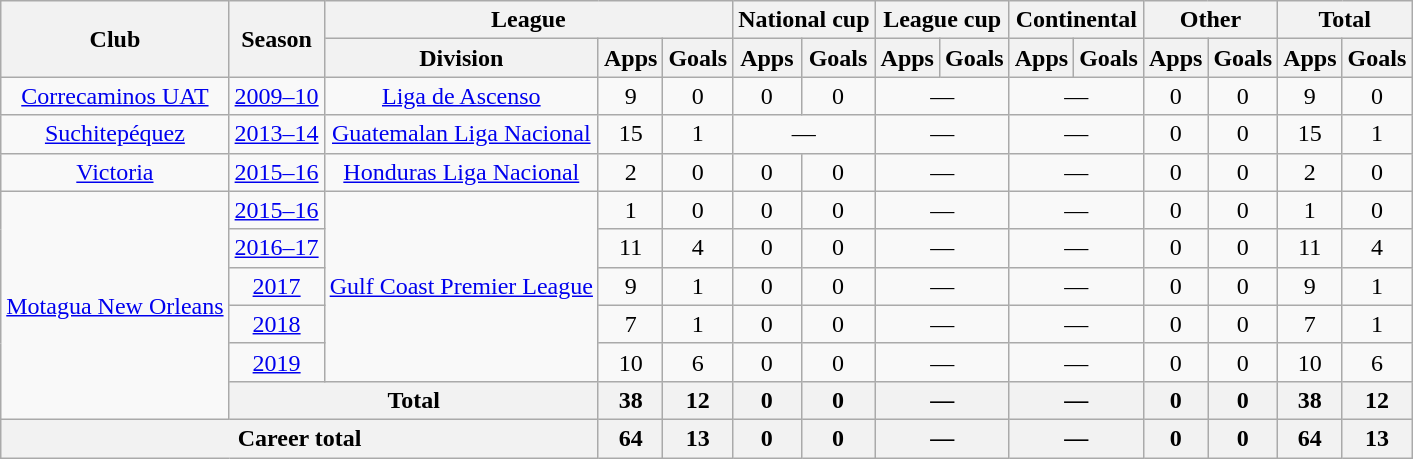<table class="wikitable" style="text-align:center">
<tr>
<th rowspan="2">Club</th>
<th rowspan="2">Season</th>
<th colspan="3">League</th>
<th colspan="2">National cup</th>
<th colspan="2">League cup</th>
<th colspan="2">Continental</th>
<th colspan="2">Other</th>
<th colspan="2">Total</th>
</tr>
<tr>
<th>Division</th>
<th>Apps</th>
<th>Goals</th>
<th>Apps</th>
<th>Goals</th>
<th>Apps</th>
<th>Goals</th>
<th>Apps</th>
<th>Goals</th>
<th>Apps</th>
<th>Goals</th>
<th>Apps</th>
<th>Goals</th>
</tr>
<tr>
<td><a href='#'>Correcaminos UAT</a></td>
<td><a href='#'>2009–10</a></td>
<td><a href='#'>Liga de Ascenso</a></td>
<td>9</td>
<td>0</td>
<td>0</td>
<td>0</td>
<td colspan="2">—</td>
<td colspan="2">—</td>
<td>0</td>
<td>0</td>
<td>9</td>
<td>0</td>
</tr>
<tr>
<td><a href='#'>Suchitepéquez</a></td>
<td><a href='#'>2013–14</a></td>
<td><a href='#'>Guatemalan Liga Nacional</a></td>
<td>15</td>
<td>1</td>
<td colspan="2">—</td>
<td colspan="2">—</td>
<td colspan="2">—</td>
<td>0</td>
<td>0</td>
<td>15</td>
<td>1</td>
</tr>
<tr>
<td><a href='#'>Victoria</a></td>
<td><a href='#'>2015–16</a></td>
<td><a href='#'>Honduras Liga Nacional</a></td>
<td>2</td>
<td>0</td>
<td>0</td>
<td>0</td>
<td colspan="2">—</td>
<td colspan="2">—</td>
<td>0</td>
<td>0</td>
<td>2</td>
<td>0</td>
</tr>
<tr>
<td rowspan="6"><a href='#'>Motagua New Orleans</a></td>
<td><a href='#'>2015–16</a></td>
<td rowspan="5"><a href='#'>Gulf Coast Premier League</a></td>
<td>1</td>
<td>0</td>
<td>0</td>
<td>0</td>
<td colspan="2">—</td>
<td colspan="2">—</td>
<td>0</td>
<td>0</td>
<td>1</td>
<td>0</td>
</tr>
<tr>
<td><a href='#'>2016–17</a></td>
<td>11</td>
<td>4</td>
<td>0</td>
<td>0</td>
<td colspan="2">—</td>
<td colspan="2">—</td>
<td>0</td>
<td>0</td>
<td>11</td>
<td>4</td>
</tr>
<tr>
<td><a href='#'>2017</a></td>
<td>9</td>
<td>1</td>
<td>0</td>
<td>0</td>
<td colspan="2">—</td>
<td colspan="2">—</td>
<td>0</td>
<td>0</td>
<td>9</td>
<td>1</td>
</tr>
<tr>
<td><a href='#'>2018</a></td>
<td>7</td>
<td>1</td>
<td>0</td>
<td>0</td>
<td colspan="2">—</td>
<td colspan="2">—</td>
<td>0</td>
<td>0</td>
<td>7</td>
<td>1</td>
</tr>
<tr>
<td><a href='#'>2019</a></td>
<td>10</td>
<td>6</td>
<td>0</td>
<td>0</td>
<td colspan="2">—</td>
<td colspan="2">—</td>
<td>0</td>
<td>0</td>
<td>10</td>
<td>6</td>
</tr>
<tr>
<th colspan="2">Total</th>
<th>38</th>
<th>12</th>
<th>0</th>
<th>0</th>
<th colspan="2">—</th>
<th colspan="2">—</th>
<th>0</th>
<th>0</th>
<th>38</th>
<th>12</th>
</tr>
<tr>
<th colspan="3">Career total</th>
<th>64</th>
<th>13</th>
<th>0</th>
<th>0</th>
<th colspan="2">—</th>
<th colspan="2">—</th>
<th>0</th>
<th>0</th>
<th>64</th>
<th>13</th>
</tr>
</table>
